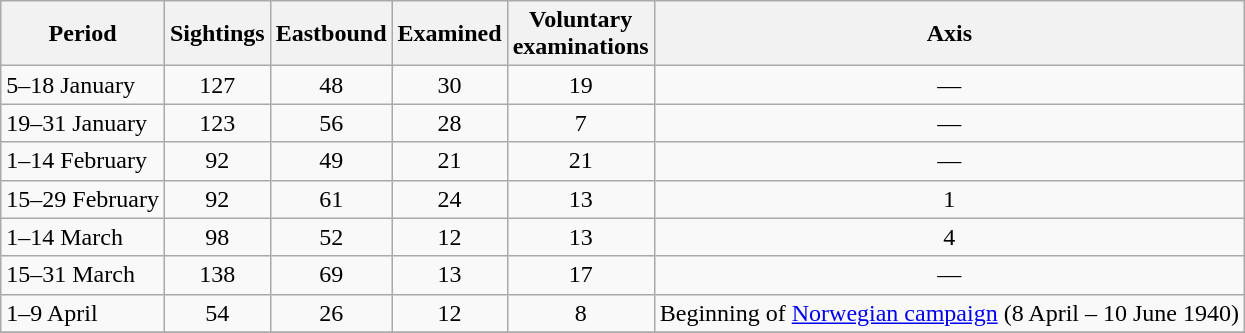<table class = "wikitable sortable">
<tr>
<th>Period</th>
<th>Sightings</th>
<th>Eastbound</th>
<th>Examined</th>
<th>Voluntary<br>examinations</th>
<th>Axis</th>
</tr>
<tr>
<td>5–18 January</td>
<td align="center">127</td>
<td align="center">48</td>
<td align="center">30</td>
<td align="center">19</td>
<td align="center">—</td>
</tr>
<tr>
<td>19–31 January</td>
<td align="center">123</td>
<td align="center">56</td>
<td align="center">28</td>
<td align="center">7</td>
<td align="center">—</td>
</tr>
<tr>
<td>1–14 February</td>
<td align="center">92</td>
<td align="center">49</td>
<td align="center">21</td>
<td align="center">21</td>
<td align="center">—</td>
</tr>
<tr>
<td>15–29 February</td>
<td align="center">92</td>
<td align="center">61</td>
<td align="center">24</td>
<td align="center">13</td>
<td align="center">1</td>
</tr>
<tr>
<td>1–14 March</td>
<td align="center">98</td>
<td align="center">52</td>
<td align="center">12</td>
<td align="center">13</td>
<td align="center">4</td>
</tr>
<tr>
<td>15–31 March</td>
<td align="center">138</td>
<td align="center">69</td>
<td align="center">13</td>
<td align="center">17</td>
<td align="center">—</td>
</tr>
<tr>
<td>1–9 April</td>
<td align="center">54</td>
<td align="center">26</td>
<td align="center">12</td>
<td align="center">8</td>
<td align="center">Beginning of <a href='#'>Norwegian campaign</a> (8 April – 10 June 1940)</td>
</tr>
<tr>
</tr>
</table>
